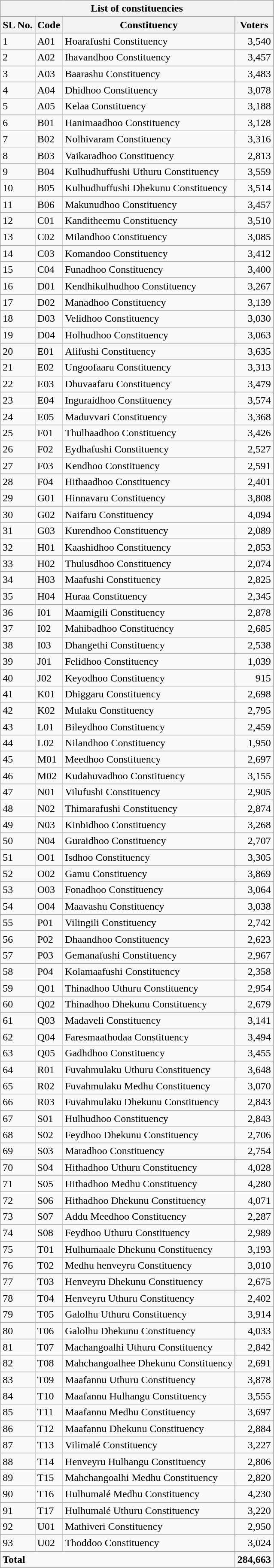<table class="wikitable sortable collapsible">
<tr>
<th colspan=4>List of constituencies</th>
</tr>
<tr>
<th>SL No.</th>
<th>Code</th>
<th>Constituency</th>
<th>Voters</th>
</tr>
<tr>
<td>1</td>
<td>A01</td>
<td>Hoarafushi Constituency</td>
<td align=right>3,540</td>
</tr>
<tr>
<td>2</td>
<td>A02</td>
<td>Ihavandhoo Constituency</td>
<td align=right>3,457</td>
</tr>
<tr>
<td>3</td>
<td>A03</td>
<td>Baarashu Constituency</td>
<td align=right>3,483</td>
</tr>
<tr>
<td>4</td>
<td>A04</td>
<td>Dhidhoo Constituency</td>
<td align=right>3,078</td>
</tr>
<tr>
<td>5</td>
<td>A05</td>
<td>Kelaa Constituency</td>
<td align=right>3,188</td>
</tr>
<tr>
<td>6</td>
<td>B01</td>
<td>Hanimaadhoo Constituency</td>
<td align=right>3,128</td>
</tr>
<tr>
<td>7</td>
<td>B02</td>
<td>Nolhivaram Constituency</td>
<td align=right>3,316</td>
</tr>
<tr>
<td>8</td>
<td>B03</td>
<td>Vaikaradhoo Constituency</td>
<td align=right>2,813</td>
</tr>
<tr>
<td>9</td>
<td>B04</td>
<td>Kulhudhuffushi Uthuru Constituency</td>
<td align=right>3,559</td>
</tr>
<tr>
<td>10</td>
<td>B05</td>
<td>Kulhudhuffushi Dhekunu  Constituency</td>
<td align=right>3,514</td>
</tr>
<tr>
<td>11</td>
<td>B06</td>
<td>Makunudhoo Constituency</td>
<td align=right>3,457</td>
</tr>
<tr>
<td>12</td>
<td>C01</td>
<td>Kanditheemu Constituency</td>
<td align=right>3,510</td>
</tr>
<tr>
<td>13</td>
<td>C02</td>
<td>Milandhoo Constituency</td>
<td align=right>3,085</td>
</tr>
<tr>
<td>14</td>
<td>C03</td>
<td>Komandoo Constituency</td>
<td align=right>3,412</td>
</tr>
<tr>
<td>15</td>
<td>C04</td>
<td>Funadhoo Constituency</td>
<td align=right>3,400</td>
</tr>
<tr>
<td>16</td>
<td>D01</td>
<td>Kendhikulhudhoo Constituency</td>
<td align=right>3,267</td>
</tr>
<tr>
<td>17</td>
<td>D02</td>
<td>Manadhoo Constituency</td>
<td align=right>3,139</td>
</tr>
<tr>
<td>18</td>
<td>D03</td>
<td>Velidhoo Constituency</td>
<td align=right>3,030</td>
</tr>
<tr>
<td>19</td>
<td>D04</td>
<td>Holhudhoo Constituency</td>
<td align=right>3,063</td>
</tr>
<tr>
<td>20</td>
<td>E01</td>
<td>Alifushi Constituency</td>
<td align=right>3,635</td>
</tr>
<tr>
<td>21</td>
<td>E02</td>
<td>Ungoofaaru Constituency</td>
<td align=right>3,313</td>
</tr>
<tr>
<td>22</td>
<td>E03</td>
<td>Dhuvaafaru Constituency</td>
<td align=right>3,479</td>
</tr>
<tr>
<td>23</td>
<td>E04</td>
<td>Inguraidhoo Constituency</td>
<td align=right>3,574</td>
</tr>
<tr>
<td>24</td>
<td>E05</td>
<td>Maduvvari Constituency</td>
<td align=right>3,368</td>
</tr>
<tr>
<td>25</td>
<td>F01</td>
<td>Thulhaadhoo Constituency</td>
<td align=right>3,426</td>
</tr>
<tr>
<td>26</td>
<td>F02</td>
<td>Eydhafushi Constituency</td>
<td align=right>2,527</td>
</tr>
<tr>
<td>27</td>
<td>F03</td>
<td>Kendhoo Constituency</td>
<td align=right>2,591</td>
</tr>
<tr>
<td>28</td>
<td>F04</td>
<td>Hithaadhoo Constituency</td>
<td align=right>2,401</td>
</tr>
<tr>
<td>29</td>
<td>G01</td>
<td>Hinnavaru Constituency</td>
<td align=right>3,808</td>
</tr>
<tr>
<td>30</td>
<td>G02</td>
<td>Naifaru Constituency</td>
<td align=right>4,094</td>
</tr>
<tr>
<td>31</td>
<td>G03</td>
<td>Kurendhoo Constituency</td>
<td align=right>2,089</td>
</tr>
<tr>
<td>32</td>
<td>H01</td>
<td>Kaashidhoo Constituency</td>
<td align=right>2,853</td>
</tr>
<tr>
<td>33</td>
<td>H02</td>
<td>Thulusdhoo Constituency</td>
<td align=right>2,074</td>
</tr>
<tr>
<td>34</td>
<td>H03</td>
<td>Maafushi Constituency</td>
<td align=right>2,825</td>
</tr>
<tr>
<td>35</td>
<td>H04</td>
<td>Huraa Constituency</td>
<td align=right>2,345</td>
</tr>
<tr>
<td>36</td>
<td>I01</td>
<td>Maamigili Constituency</td>
<td align=right>2,878</td>
</tr>
<tr>
<td>37</td>
<td>I02</td>
<td>Mahibadhoo Constituency</td>
<td align=right>2,685</td>
</tr>
<tr>
<td>38</td>
<td>I03</td>
<td>Dhangethi Constituency</td>
<td align=right>2,538</td>
</tr>
<tr>
<td>39</td>
<td>J01</td>
<td>Felidhoo Constituency</td>
<td align=right>1,039</td>
</tr>
<tr>
<td>40</td>
<td>J02</td>
<td>Keyodhoo Constituency</td>
<td align=right>915</td>
</tr>
<tr>
<td>41</td>
<td>K01</td>
<td>Dhiggaru Constituency</td>
<td align=right>2,698</td>
</tr>
<tr>
<td>42</td>
<td>K02</td>
<td>Mulaku Constituency</td>
<td align=right>2,795</td>
</tr>
<tr>
<td>43</td>
<td>L01</td>
<td>Bileydhoo Constituency</td>
<td align=right>2,459</td>
</tr>
<tr>
<td>44</td>
<td>L02</td>
<td>Nilandhoo Constituency</td>
<td align=right>1,950</td>
</tr>
<tr>
<td>45</td>
<td>M01</td>
<td>Meedhoo Constituency</td>
<td align=right>2,697</td>
</tr>
<tr>
<td>46</td>
<td>M02</td>
<td>Kudahuvadhoo Constituency</td>
<td align=right>3,155</td>
</tr>
<tr>
<td>47</td>
<td>N01</td>
<td>Vilufushi Constituency</td>
<td align=right>2,905</td>
</tr>
<tr>
<td>48</td>
<td>N02</td>
<td>Thimarafushi Constituency</td>
<td align=right>2,874</td>
</tr>
<tr>
<td>49</td>
<td>N03</td>
<td>Kinbidhoo Constituency</td>
<td align=right>3,268</td>
</tr>
<tr>
<td>50</td>
<td>N04</td>
<td>Guraidhoo Constituency</td>
<td align=right>2,707</td>
</tr>
<tr>
<td>51</td>
<td>O01</td>
<td>Isdhoo Constituency</td>
<td align=right>3,305</td>
</tr>
<tr>
<td>52</td>
<td>O02</td>
<td>Gamu Constituency</td>
<td align=right>3,869</td>
</tr>
<tr>
<td>53</td>
<td>O03</td>
<td>Fonadhoo Constituency</td>
<td align=right>3,064</td>
</tr>
<tr>
<td>54</td>
<td>O04</td>
<td>Maavashu Constituency</td>
<td align=right>3,038</td>
</tr>
<tr>
<td>55</td>
<td>P01</td>
<td>Vilingili Constituency</td>
<td align=right>2,742</td>
</tr>
<tr>
<td>56</td>
<td>P02</td>
<td>Dhaandhoo Constituency</td>
<td align=right>2,623</td>
</tr>
<tr>
<td>57</td>
<td>P03</td>
<td>Gemanafushi Constituency</td>
<td align=right>2,967</td>
</tr>
<tr>
<td>58</td>
<td>P04</td>
<td>Kolamaafushi Constituency</td>
<td align=right>2,358</td>
</tr>
<tr>
<td>59</td>
<td>Q01</td>
<td>Thinadhoo Uthuru Constituency</td>
<td align=right>2,954</td>
</tr>
<tr>
<td>60</td>
<td>Q02</td>
<td>Thinadhoo Dhekunu Constituency</td>
<td align=right>2,679</td>
</tr>
<tr>
<td>61</td>
<td>Q03</td>
<td>Madaveli Constituency</td>
<td align=right>3,141</td>
</tr>
<tr>
<td>62</td>
<td>Q04</td>
<td>Faresmaathodaa Constituency</td>
<td align=right>3,494</td>
</tr>
<tr>
<td>63</td>
<td>Q05</td>
<td>Gadhdhoo Constituency</td>
<td align=right>3,455</td>
</tr>
<tr>
<td>64</td>
<td>R01</td>
<td>Fuvahmulaku Uthuru Constituency</td>
<td align=right>3,648</td>
</tr>
<tr>
<td>65</td>
<td>R02</td>
<td>Fuvahmulaku Medhu Constituency</td>
<td align=right>3,070</td>
</tr>
<tr>
<td>66</td>
<td>R03</td>
<td>Fuvahmulaku Dhekunu Constituency</td>
<td align=right>2,843</td>
</tr>
<tr>
<td>67</td>
<td>S01</td>
<td>Hulhudhoo Constituency</td>
<td align=right>2,843</td>
</tr>
<tr>
<td>68</td>
<td>S02</td>
<td>Feydhoo Dhekunu Constituency</td>
<td align=right>2,706</td>
</tr>
<tr>
<td>69</td>
<td>S03</td>
<td>Maradhoo Constituency</td>
<td align=right>2,754</td>
</tr>
<tr>
<td>70</td>
<td>S04</td>
<td>Hithadhoo Uthuru Constituency</td>
<td align=right>4,028</td>
</tr>
<tr>
<td>71</td>
<td>S05</td>
<td>Hithadhoo Medhu Constituency</td>
<td align=right>4,280</td>
</tr>
<tr>
<td>72</td>
<td>S06</td>
<td>Hithadhoo Dhekunu Constituency</td>
<td align=right>4,071</td>
</tr>
<tr>
<td>73</td>
<td>S07</td>
<td>Addu Meedhoo Constituency</td>
<td align=right>2,287</td>
</tr>
<tr>
<td>74</td>
<td>S08</td>
<td>Feydhoo Uthuru Constituency</td>
<td align=right>2,989</td>
</tr>
<tr>
<td>75</td>
<td>T01</td>
<td>Hulhumaale Dhekunu Constituency</td>
<td align=right>3,193</td>
</tr>
<tr>
<td>76</td>
<td>T02</td>
<td>Medhu henveyru Constituency</td>
<td align=right>3,010</td>
</tr>
<tr>
<td>77</td>
<td>T03</td>
<td>Henveyru Dhekunu Constituency</td>
<td align=right>2,675</td>
</tr>
<tr>
<td>78</td>
<td>T04</td>
<td>Henveyru Uthuru Constituency</td>
<td align=right>2,402</td>
</tr>
<tr>
<td>79</td>
<td>T05</td>
<td>Galolhu Uthuru Constituency</td>
<td align=right>3,914</td>
</tr>
<tr>
<td>80</td>
<td>T06</td>
<td>Galolhu Dhekunu Constituency</td>
<td align=right>4,033</td>
</tr>
<tr>
<td>81</td>
<td>T07</td>
<td>Machangoalhi Uthuru Constituency</td>
<td align=right>2,842</td>
</tr>
<tr>
<td>82</td>
<td>T08</td>
<td>Mahchangoalhee Dhekunu Constituency</td>
<td align=right>2,691</td>
</tr>
<tr>
<td>83</td>
<td>T09</td>
<td>Maafannu Uthuru Constituency</td>
<td align=right>3,878</td>
</tr>
<tr>
<td>84</td>
<td>T10</td>
<td>Maafannu Hulhangu Constituency</td>
<td align=right>3,555</td>
</tr>
<tr>
<td>85</td>
<td>T11</td>
<td>Maafannu Medhu Constituency</td>
<td align=right>3,697</td>
</tr>
<tr>
<td>86</td>
<td>T12</td>
<td>Maafannu Dhekunu Constituency</td>
<td align=right>2,884</td>
</tr>
<tr>
<td>87</td>
<td>T13</td>
<td>Vilimalé Constituency</td>
<td align=right>3,227</td>
</tr>
<tr>
<td>88</td>
<td>T14</td>
<td>Henveyru Hulhangu Constituency</td>
<td align=right>2,806</td>
</tr>
<tr>
<td>89</td>
<td>T15</td>
<td>Mahchangoalhi Medhu Constituency</td>
<td align=right>2,820</td>
</tr>
<tr>
<td>90</td>
<td>T16</td>
<td>Hulhumalé Medhu Constituency</td>
<td align=right>4,230</td>
</tr>
<tr>
<td>91</td>
<td>T17</td>
<td>Hulhumalé Uthuru Constituency</td>
<td align=right>3,220</td>
</tr>
<tr>
<td>92</td>
<td>U01</td>
<td>Mathiveri Constituency</td>
<td align=right>2,950</td>
</tr>
<tr>
<td>93</td>
<td>U02</td>
<td>Thoddoo Constituency</td>
<td align=right>3,024</td>
</tr>
<tr class=sortbottom style=font-weight:bold>
<td colspan=3>Total</td>
<td align=right>284,663</td>
</tr>
</table>
